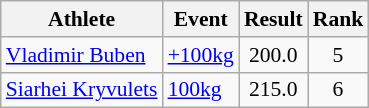<table class=wikitable style="font-size:90%">
<tr>
<th>Athlete</th>
<th>Event</th>
<th>Result</th>
<th>Rank</th>
</tr>
<tr>
<td><a href='#'>Vladimir Buben</a></td>
<td><a href='#'>+100kg</a></td>
<td style="text-align:center;">200.0</td>
<td style="text-align:center;">5</td>
</tr>
<tr>
<td><a href='#'>Siarhei Kryvulets</a></td>
<td><a href='#'>100kg</a></td>
<td style="text-align:center;">215.0</td>
<td style="text-align:center;">6</td>
</tr>
</table>
